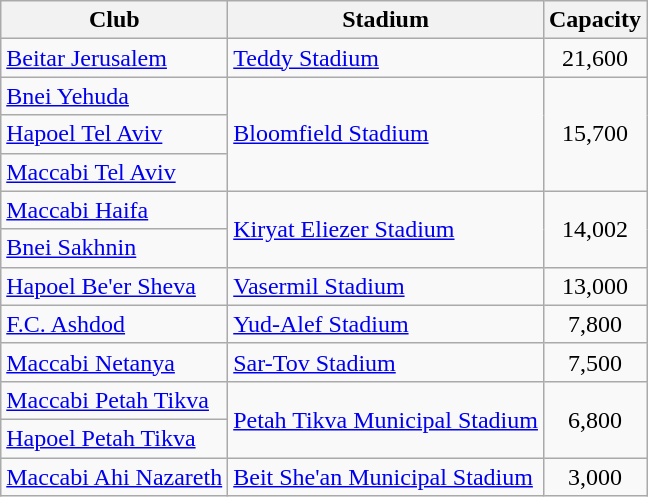<table class="wikitable sortable">
<tr>
<th>Club</th>
<th>Stadium</th>
<th>Capacity</th>
</tr>
<tr>
<td><a href='#'>Beitar Jerusalem</a></td>
<td><a href='#'>Teddy Stadium</a></td>
<td align="center">21,600</td>
</tr>
<tr>
<td><a href='#'>Bnei Yehuda</a></td>
<td rowspan="3"><a href='#'>Bloomfield Stadium</a></td>
<td rowspan="3" align="center">15,700</td>
</tr>
<tr>
<td><a href='#'>Hapoel Tel Aviv</a></td>
</tr>
<tr>
<td><a href='#'>Maccabi Tel Aviv</a></td>
</tr>
<tr>
<td><a href='#'>Maccabi Haifa</a></td>
<td rowspan="2"><a href='#'>Kiryat Eliezer Stadium</a></td>
<td rowspan="2" align="center">14,002</td>
</tr>
<tr>
<td><a href='#'>Bnei Sakhnin</a></td>
</tr>
<tr>
<td><a href='#'>Hapoel Be'er Sheva</a></td>
<td><a href='#'>Vasermil Stadium</a></td>
<td align="center">13,000</td>
</tr>
<tr>
<td><a href='#'>F.C. Ashdod</a></td>
<td><a href='#'>Yud-Alef Stadium</a></td>
<td align="center">7,800</td>
</tr>
<tr>
<td><a href='#'>Maccabi Netanya</a></td>
<td><a href='#'>Sar-Tov Stadium</a></td>
<td align="center">7,500</td>
</tr>
<tr>
<td><a href='#'>Maccabi Petah Tikva</a></td>
<td rowspan="2"><a href='#'>Petah Tikva Municipal Stadium</a></td>
<td rowspan="2" align="center">6,800</td>
</tr>
<tr>
<td><a href='#'>Hapoel Petah Tikva</a></td>
</tr>
<tr>
<td><a href='#'>Maccabi Ahi Nazareth</a></td>
<td><a href='#'>Beit She'an Municipal Stadium</a></td>
<td align="center">3,000</td>
</tr>
</table>
